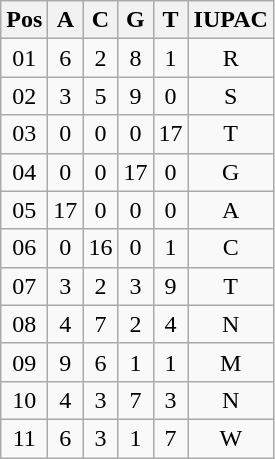<table class="wikitable" style="text-align:center; border:5">
<tr>
<th>Pos</th>
<th>A</th>
<th>C</th>
<th>G</th>
<th>T</th>
<th>IUPAC</th>
</tr>
<tr>
<td>01</td>
<td>6</td>
<td>2</td>
<td>8</td>
<td>1</td>
<td>R</td>
</tr>
<tr>
<td>02</td>
<td>3</td>
<td>5</td>
<td>9</td>
<td>0</td>
<td>S</td>
</tr>
<tr>
<td>03</td>
<td>0</td>
<td>0</td>
<td>0</td>
<td>17</td>
<td>T</td>
</tr>
<tr>
<td>04</td>
<td>0</td>
<td>0</td>
<td>17</td>
<td>0</td>
<td>G</td>
</tr>
<tr>
<td>05</td>
<td>17</td>
<td>0</td>
<td>0</td>
<td>0</td>
<td>A</td>
</tr>
<tr>
<td>06</td>
<td>0</td>
<td>16</td>
<td>0</td>
<td>1</td>
<td>C</td>
</tr>
<tr>
<td>07</td>
<td>3</td>
<td>2</td>
<td>3</td>
<td>9</td>
<td>T</td>
</tr>
<tr>
<td>08</td>
<td>4</td>
<td>7</td>
<td>2</td>
<td>4</td>
<td>N</td>
</tr>
<tr>
<td>09</td>
<td>9</td>
<td>6</td>
<td>1</td>
<td>1</td>
<td>M</td>
</tr>
<tr>
<td>10</td>
<td>4</td>
<td>3</td>
<td>7</td>
<td>3</td>
<td>N</td>
</tr>
<tr>
<td>11</td>
<td>6</td>
<td>3</td>
<td>1</td>
<td>7</td>
<td>W</td>
</tr>
</table>
